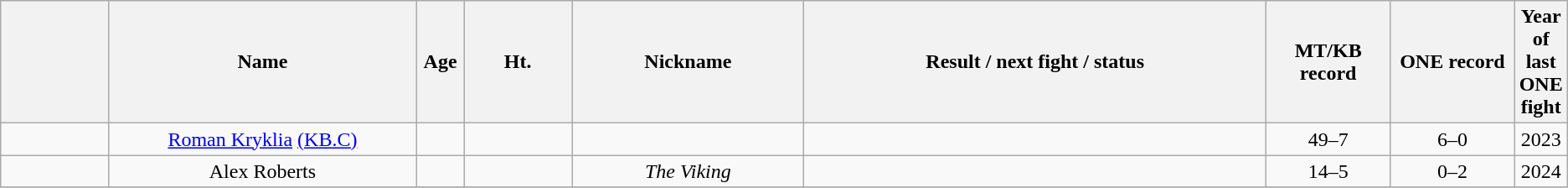<table class="wikitable sortable" style="text-align:center">
<tr>
<th width=7%></th>
<th width=20%>Name</th>
<th width=3%>Age</th>
<th width=7%>Ht.</th>
<th width=15%>Nickname</th>
<th width=30%>Result / next fight / status</th>
<th width=8%>MT/KB record</th>
<th width=8%>ONE record</th>
<th width=8%>Year of last ONE fight</th>
</tr>
<tr style="display:none;">
<td>!a</td>
<td>!a</td>
<td>!a</td>
<td>-9999</td>
</tr>
<tr>
<td></td>
<td><a href='#'>Roman Kryklia</a> <a href='#'>(KB.C)</a></td>
<td></td>
<td></td>
<td></td>
<td></td>
<td>49–7</td>
<td>6–0</td>
<td>2023</td>
</tr>
<tr>
<td></td>
<td>Alex Roberts</td>
<td></td>
<td></td>
<td><em>The Viking</em></td>
<td></td>
<td>14–5</td>
<td>0–2</td>
<td>2024</td>
</tr>
<tr>
</tr>
</table>
